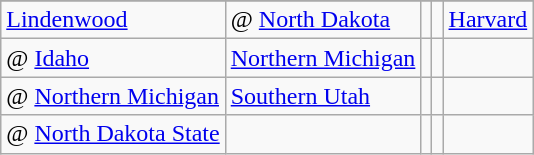<table class="wikitable">
<tr>
</tr>
<tr>
<td><a href='#'>Lindenwood</a></td>
<td>@ <a href='#'>North Dakota</a></td>
<td></td>
<td></td>
<td><a href='#'>Harvard</a></td>
</tr>
<tr>
<td>@ <a href='#'>Idaho</a></td>
<td><a href='#'>Northern Michigan</a></td>
<td></td>
<td></td>
<td></td>
</tr>
<tr>
<td>@ <a href='#'>Northern Michigan</a></td>
<td><a href='#'>Southern Utah</a></td>
<td></td>
<td></td>
<td></td>
</tr>
<tr>
<td>@ <a href='#'>North Dakota State</a></td>
<td></td>
<td></td>
<td></td>
<td></td>
</tr>
</table>
